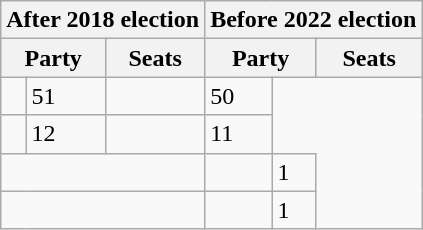<table class="wikitable">
<tr>
<th colspan="3">After 2018 election</th>
<th colspan="3">Before 2022 election</th>
</tr>
<tr>
<th colspan="2">Party</th>
<th>Seats</th>
<th colspan="2">Party</th>
<th>Seats</th>
</tr>
<tr>
<td></td>
<td>51</td>
<td></td>
<td>50</td>
</tr>
<tr>
<td></td>
<td>12</td>
<td></td>
<td>11</td>
</tr>
<tr>
<td colspan="3"></td>
<td></td>
<td>1</td>
</tr>
<tr>
<td colspan="3"></td>
<td></td>
<td>1</td>
</tr>
</table>
